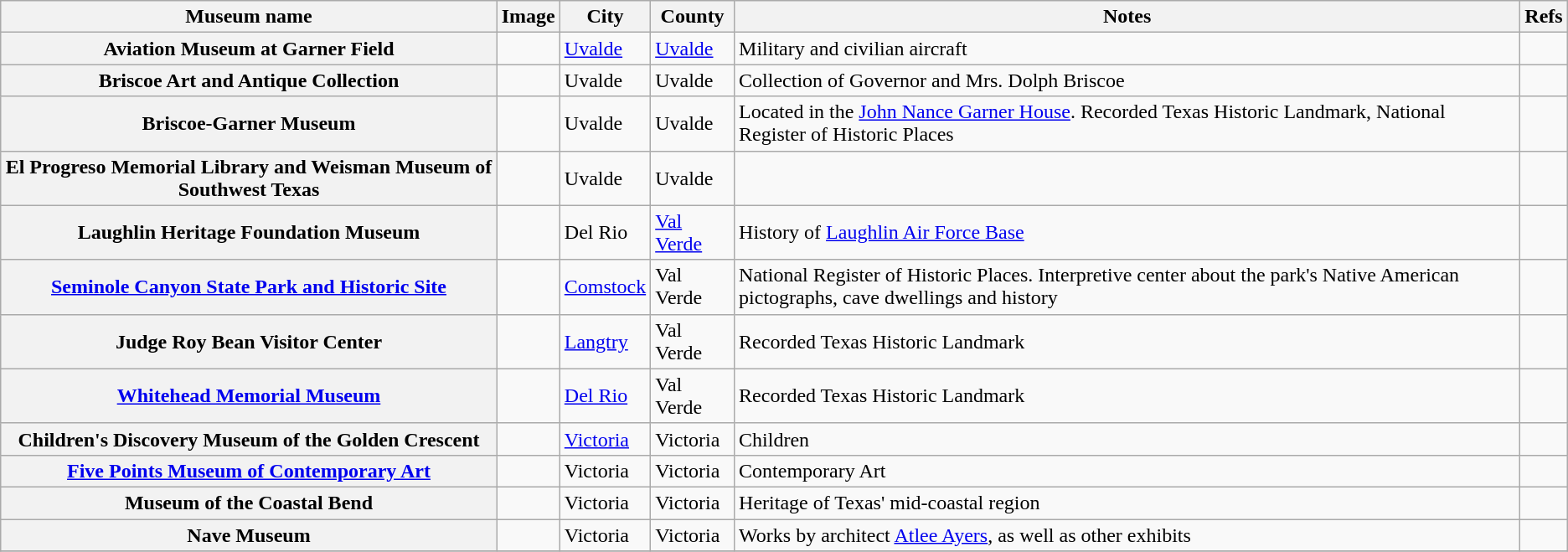<table class="wikitable sortable plainrowheaders">
<tr>
<th scope="col">Museum name</th>
<th scope="col"  class="unsortable">Image</th>
<th scope="col">City</th>
<th scope="col">County</th>
<th scope="col">Notes</th>
<th scope="col" class="unsortable">Refs</th>
</tr>
<tr>
<th scope="row">Aviation Museum at Garner Field</th>
<td></td>
<td><a href='#'>Uvalde</a></td>
<td><a href='#'>Uvalde</a></td>
<td>Military and civilian aircraft</td>
<td align="center"></td>
</tr>
<tr>
<th scope="row">Briscoe Art and Antique Collection</th>
<td></td>
<td>Uvalde</td>
<td>Uvalde</td>
<td>Collection of Governor and Mrs. Dolph Briscoe</td>
<td align="center"></td>
</tr>
<tr>
<th scope="row">Briscoe-Garner Museum</th>
<td></td>
<td>Uvalde</td>
<td>Uvalde</td>
<td>Located in the <a href='#'>John Nance Garner House</a>. Recorded Texas Historic Landmark, National Register of Historic Places</td>
<td align="center"></td>
</tr>
<tr>
<th scope="row">El Progreso Memorial Library and Weisman Museum of Southwest Texas</th>
<td></td>
<td>Uvalde</td>
<td>Uvalde</td>
<td></td>
<td align="center"></td>
</tr>
<tr>
<th scope="row">Laughlin Heritage Foundation Museum</th>
<td></td>
<td>Del Rio</td>
<td><a href='#'>Val Verde</a></td>
<td>History of <a href='#'>Laughlin Air Force Base</a></td>
<td align="center"></td>
</tr>
<tr>
<th scope="row"><a href='#'>Seminole Canyon State Park and Historic Site</a></th>
<td></td>
<td><a href='#'>Comstock</a></td>
<td>Val Verde</td>
<td>National Register of Historic Places. Interpretive center about the park's Native American pictographs, cave dwellings and history</td>
<td align="center"></td>
</tr>
<tr>
<th scope="row">Judge Roy Bean Visitor Center</th>
<td></td>
<td><a href='#'>Langtry</a></td>
<td>Val Verde</td>
<td>Recorded Texas Historic Landmark</td>
<td align="center"></td>
</tr>
<tr>
<th scope="row"><a href='#'>Whitehead Memorial Museum</a></th>
<td></td>
<td><a href='#'>Del Rio</a></td>
<td>Val Verde</td>
<td>Recorded Texas Historic Landmark</td>
<td align="center"></td>
</tr>
<tr>
<th scope="row">Children's Discovery Museum of the Golden Crescent</th>
<td></td>
<td><a href='#'>Victoria</a></td>
<td>Victoria</td>
<td>Children</td>
<td align="center"></td>
</tr>
<tr>
<th scope="row"><a href='#'>Five Points Museum of Contemporary Art</a></th>
<td></td>
<td>Victoria</td>
<td>Victoria</td>
<td>Contemporary Art</td>
<td align="center"></td>
</tr>
<tr>
<th scope="row">Museum of the Coastal Bend</th>
<td></td>
<td>Victoria</td>
<td>Victoria</td>
<td>Heritage of Texas' mid-coastal region</td>
<td align="center"></td>
</tr>
<tr>
<th scope="row">Nave Museum</th>
<td></td>
<td>Victoria</td>
<td>Victoria</td>
<td>Works by architect <a href='#'>Atlee Ayers</a>, as well as other exhibits</td>
<td align="center"></td>
</tr>
<tr>
</tr>
</table>
